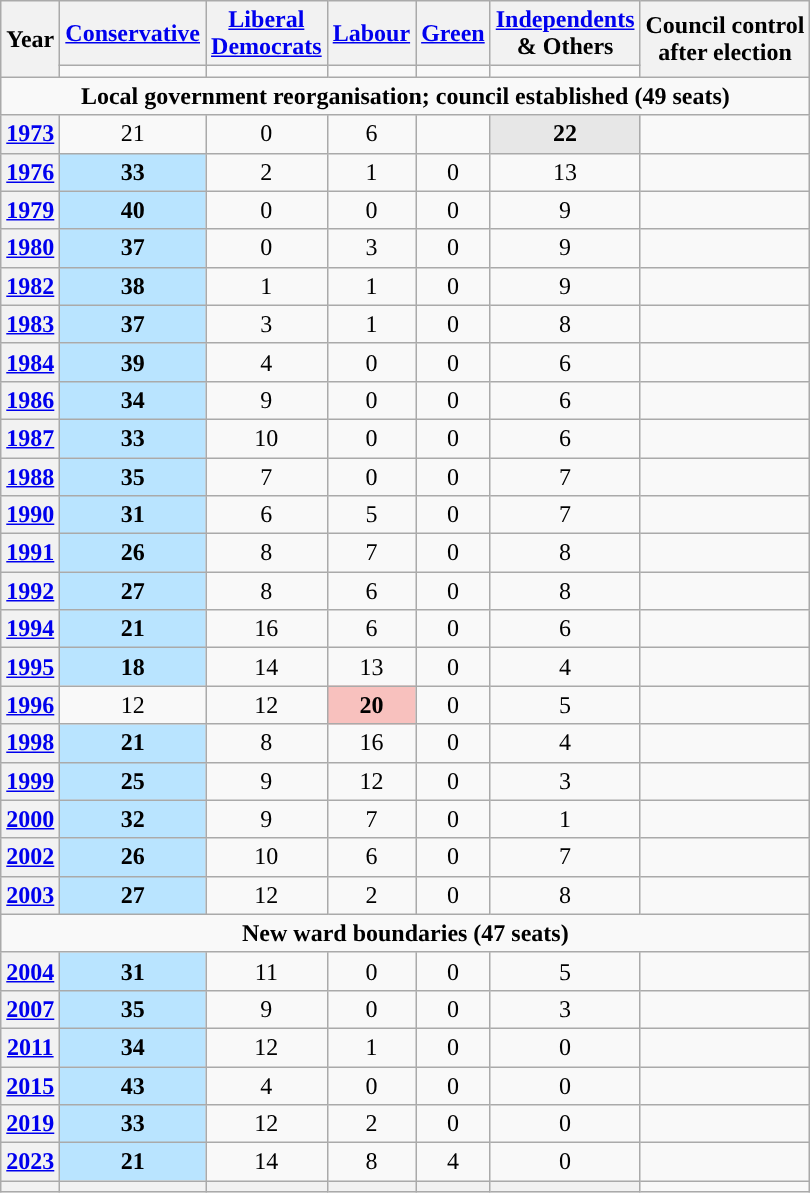<table class="wikitable plainrowheaders" style="text-align:center">
<tr>
<th scope="col" rowspan="2">Year</th>
<th scope="col"><a href='#'>Conservative</a></th>
<th scope="col" style="width:1px"><a href='#'>Liberal Democrats</a></th>
<th scope="col"><a href='#'>Labour</a></th>
<th scope="col"><a href='#'>Green</a></th>
<th scope="col"><a href='#'>Independents</a><br>& Others</th>
<th scope="col" rowspan="2" colspan="2">Council control<br>after election</th>
</tr>
<tr>
<td style="background:"></td>
<td style="background:"></td>
<td style="background:"></td>
<td style="background:"></td>
<td style="background:"></td>
</tr>
<tr>
<td colspan="9"><strong>Local government reorganisation; council established (49 seats)</strong></td>
</tr>
<tr>
<th scope="row"><a href='#'>1973</a></th>
<td>21</td>
<td>0</td>
<td>6</td>
<td></td>
<td style="background:#E7E7E7;"><strong>22</strong></td>
<td></td>
</tr>
<tr>
<th scope="row"><a href='#'>1976</a></th>
<td style="background:#B9E4FF;"><strong>33</strong></td>
<td>2</td>
<td>1</td>
<td>0</td>
<td>13</td>
<td></td>
</tr>
<tr>
<th scope="row"><a href='#'>1979</a></th>
<td style="background:#B9E4FF;"><strong>40</strong></td>
<td>0</td>
<td>0</td>
<td>0</td>
<td>9</td>
<td></td>
</tr>
<tr>
<th scope="row"><a href='#'>1980</a></th>
<td style="background:#B9E4FF;"><strong>37</strong></td>
<td>0</td>
<td>3</td>
<td>0</td>
<td>9</td>
<td></td>
</tr>
<tr>
<th scope="row"><a href='#'>1982</a></th>
<td style="background:#B9E4FF;"><strong>38</strong></td>
<td>1</td>
<td>1</td>
<td>0</td>
<td>9</td>
<td></td>
</tr>
<tr>
<th scope="row"><a href='#'>1983</a></th>
<td style="background:#B9E4FF;"><strong>37</strong></td>
<td>3</td>
<td>1</td>
<td>0</td>
<td>8</td>
<td></td>
</tr>
<tr>
<th scope="row"><a href='#'>1984</a></th>
<td style="background:#B9E4FF;"><strong>39</strong></td>
<td>4</td>
<td>0</td>
<td>0</td>
<td>6</td>
<td></td>
</tr>
<tr>
<th scope="row"><a href='#'>1986</a></th>
<td style="background:#B9E4FF;"><strong>34</strong></td>
<td>9</td>
<td>0</td>
<td>0</td>
<td>6</td>
<td></td>
</tr>
<tr>
<th scope="row"><a href='#'>1987</a></th>
<td style="background:#B9E4FF;"><strong>33</strong></td>
<td>10</td>
<td>0</td>
<td>0</td>
<td>6</td>
<td></td>
</tr>
<tr>
<th scope="row"><a href='#'>1988</a></th>
<td style="background:#B9E4FF;"><strong>35</strong></td>
<td>7</td>
<td>0</td>
<td>0</td>
<td>7</td>
<td></td>
</tr>
<tr>
<th scope="row"><a href='#'>1990</a></th>
<td style="background:#B9E4FF;"><strong>31</strong></td>
<td>6</td>
<td>5</td>
<td>0</td>
<td>7</td>
<td></td>
</tr>
<tr>
<th scope="row"><a href='#'>1991</a></th>
<td style="background:#B9E4FF;"><strong>26</strong></td>
<td>8</td>
<td>7</td>
<td>0</td>
<td>8</td>
<td></td>
</tr>
<tr>
<th scope="row"><a href='#'>1992</a></th>
<td style="background:#B9E4FF;"><strong>27</strong></td>
<td>8</td>
<td>6</td>
<td>0</td>
<td>8</td>
<td></td>
</tr>
<tr>
<th scope="row"><a href='#'>1994</a></th>
<td style="background:#B9E4FF;"><strong>21</strong></td>
<td>16</td>
<td>6</td>
<td>0</td>
<td>6</td>
<td></td>
</tr>
<tr>
<th scope="row"><a href='#'>1995</a></th>
<td style="background:#B9E4FF;"><strong>18</strong></td>
<td>14</td>
<td>13</td>
<td>0</td>
<td>4</td>
<td></td>
</tr>
<tr>
<th scope="row"><a href='#'>1996</a></th>
<td>12</td>
<td>12</td>
<td style="background:#F8C1BE;"><strong>20</strong></td>
<td>0</td>
<td>5</td>
<td></td>
</tr>
<tr>
<th scope="row"><a href='#'>1998</a></th>
<td style="background:#B9E4FF;"><strong>21</strong></td>
<td>8</td>
<td>16</td>
<td>0</td>
<td>4</td>
<td></td>
</tr>
<tr>
<th scope="row"><a href='#'>1999</a></th>
<td style="background:#B9E4FF;"><strong>25</strong></td>
<td>9</td>
<td>12</td>
<td>0</td>
<td>3</td>
<td></td>
</tr>
<tr>
<th scope="row"><a href='#'>2000</a></th>
<td style="background:#B9E4FF;"><strong>32</strong></td>
<td>9</td>
<td>7</td>
<td>0</td>
<td>1</td>
<td></td>
</tr>
<tr>
<th scope="row"><a href='#'>2002</a></th>
<td style="background:#B9E4FF;"><strong>26</strong></td>
<td>10</td>
<td>6</td>
<td>0</td>
<td>7</td>
<td></td>
</tr>
<tr>
<th scope="row"><a href='#'>2003</a></th>
<td style="background:#B9E4FF;"><strong>27</strong></td>
<td>12</td>
<td>2</td>
<td>0</td>
<td>8</td>
<td></td>
</tr>
<tr>
<td colspan="9"><strong>New ward boundaries (47 seats)</strong></td>
</tr>
<tr>
<th scope="row"><a href='#'>2004</a></th>
<td style="background:#B9E4FF;"><strong>31</strong></td>
<td>11</td>
<td>0</td>
<td>0</td>
<td>5</td>
<td></td>
</tr>
<tr>
<th scope="row"><a href='#'>2007</a></th>
<td style="background:#B9E4FF;"><strong>35</strong></td>
<td>9</td>
<td>0</td>
<td>0</td>
<td>3</td>
<td></td>
</tr>
<tr>
<th scope="row"><a href='#'>2011</a></th>
<td style="background:#B9E4FF;"><strong>34</strong></td>
<td>12</td>
<td>1</td>
<td>0</td>
<td>0</td>
<td></td>
</tr>
<tr>
<th scope="row"><a href='#'>2015</a></th>
<td style="background:#B9E4FF;"><strong>43</strong></td>
<td>4</td>
<td>0</td>
<td>0</td>
<td>0</td>
<td></td>
</tr>
<tr>
<th scope="row"><a href='#'>2019</a></th>
<td style="background:#B9E4FF;"><strong>33</strong></td>
<td>12</td>
<td>2</td>
<td>0</td>
<td>0</td>
<td></td>
</tr>
<tr>
<th scope="row"><a href='#'>2023</a></th>
<td style="background:#B9E4FF;"><strong>21</strong></td>
<td>14</td>
<td>8</td>
<td>4</td>
<td>0</td>
<td></td>
</tr>
<tr>
<th></th>
<th style="background-color: "></th>
<th style="background-color: "></th>
<th style="background-color: "></th>
<th style="background-color: "></th>
<th style="background-color: "></th>
</tr>
</table>
